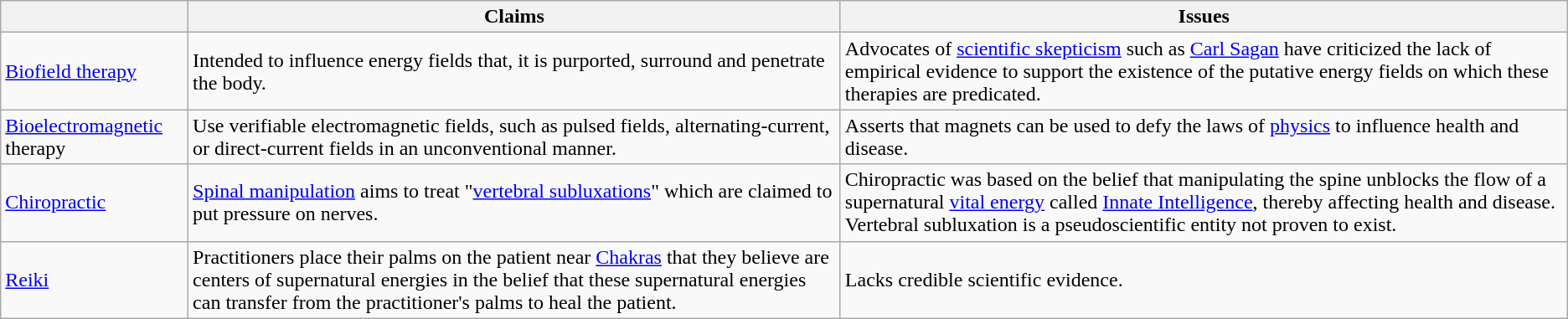<table class="wikitable">
<tr>
<th></th>
<th>Claims</th>
<th>Issues</th>
</tr>
<tr>
<td><a href='#'>Biofield therapy</a></td>
<td>Intended to influence energy fields that, it is purported, surround and penetrate the body.</td>
<td>Advocates of <a href='#'>scientific skepticism</a> such as <a href='#'>Carl Sagan</a> have criticized the lack of empirical evidence to support the existence of the putative energy fields on which these therapies are predicated.</td>
</tr>
<tr>
<td><a href='#'>Bioelectromagnetic</a> therapy</td>
<td>Use verifiable electromagnetic fields, such as pulsed fields, alternating-current, or direct-current fields in an unconventional manner.</td>
<td>Asserts that magnets can be used to defy the laws of <a href='#'>physics</a> to influence health and disease.</td>
</tr>
<tr>
<td><a href='#'>Chiropractic</a></td>
<td><a href='#'>Spinal manipulation</a> aims to treat "<a href='#'>vertebral subluxations</a>" which are claimed to put pressure on nerves.</td>
<td>Chiropractic was based on the belief that manipulating the spine unblocks the flow of a supernatural <a href='#'>vital energy</a> called <a href='#'>Innate Intelligence</a>, thereby affecting health and disease. Vertebral subluxation is a pseudoscientific entity not proven to exist.</td>
</tr>
<tr>
<td><a href='#'>Reiki</a></td>
<td>Practitioners place their palms on the patient near <a href='#'>Chakras</a> that they believe are centers of supernatural energies in the belief that these supernatural energies can transfer from the practitioner's palms to heal the patient.</td>
<td>Lacks credible scientific evidence.</td>
</tr>
</table>
